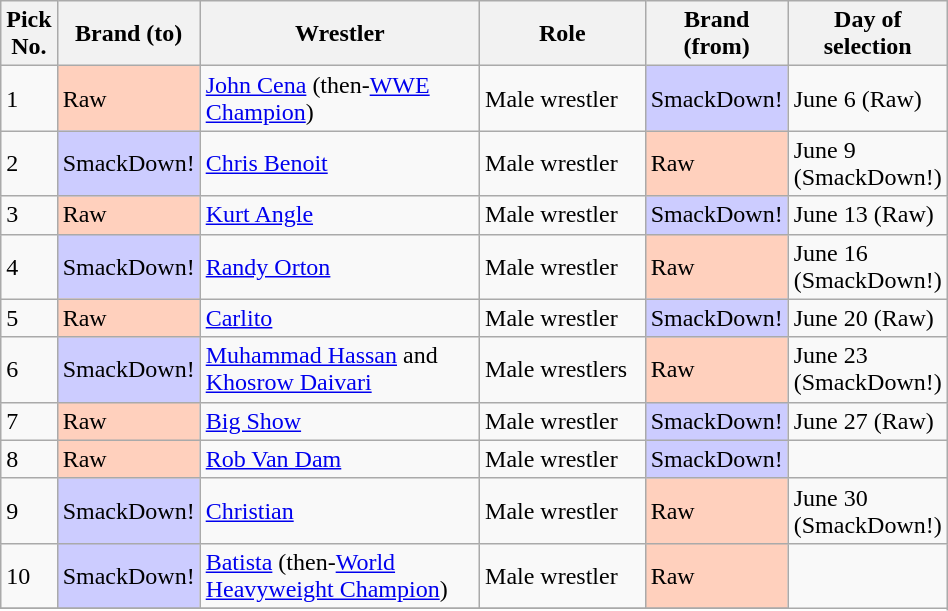<table class="wikitable sortable" style="width: 50%">
<tr>
<th width=0%>Pick No.</th>
<th width=15%>Brand (to)</th>
<th width=45%>Wrestler</th>
<th width=25%>Role</th>
<th width=15%>Brand (from)</th>
<th width=15%>Day of selection</th>
</tr>
<tr>
<td>1</td>
<td style="background:#ffd0bd">Raw</td>
<td><a href='#'>John Cena</a> (then-<a href='#'>WWE Champion</a>)</td>
<td>Male wrestler</td>
<td style="background:#ccf">SmackDown!</td>
<td>June 6 (Raw)</td>
</tr>
<tr>
<td>2</td>
<td style="background:#ccf">SmackDown!</td>
<td><a href='#'>Chris Benoit</a></td>
<td>Male wrestler</td>
<td style="background:#ffd0bd">Raw</td>
<td>June 9 (SmackDown!)</td>
</tr>
<tr>
<td>3</td>
<td style="background:#ffd0bd">Raw</td>
<td><a href='#'>Kurt Angle</a></td>
<td>Male wrestler</td>
<td style="background:#ccf">SmackDown!</td>
<td>June 13 (Raw)</td>
</tr>
<tr>
<td>4</td>
<td style="background:#ccf">SmackDown!</td>
<td><a href='#'>Randy Orton</a></td>
<td>Male wrestler</td>
<td style="background:#ffd0bd">Raw</td>
<td>June 16 (SmackDown!)</td>
</tr>
<tr>
<td>5</td>
<td style="background:#ffd0bd">Raw</td>
<td><a href='#'>Carlito</a></td>
<td>Male wrestler</td>
<td style="background:#ccf">SmackDown!</td>
<td>June 20 (Raw)</td>
</tr>
<tr>
<td>6</td>
<td style="background:#ccf">SmackDown!</td>
<td><a href='#'>Muhammad Hassan</a> and <a href='#'>Khosrow Daivari</a></td>
<td>Male wrestlers</td>
<td style="background:#ffd0bd">Raw</td>
<td>June 23 (SmackDown!)</td>
</tr>
<tr>
<td>7</td>
<td style="background:#ffd0bd">Raw</td>
<td><a href='#'>Big Show</a></td>
<td>Male wrestler</td>
<td style="background:#ccf">SmackDown!<br><td>June 27 (Raw)</td>
</tr>
<tr>
<td>8</td>
<td style="background:#ffd0bd">Raw</td>
<td><a href='#'>Rob Van Dam</a></td>
<td>Male wrestler</td>
<td style="background:#ccf">SmackDown!</td>
</tr>
<tr>
<td>9</td>
<td style="background:#ccf">SmackDown!</td>
<td><a href='#'>Christian</a></td>
<td>Male wrestler</td>
<td style="background:#ffd0bd">Raw<br><td>June 30 (SmackDown!)</td>
</tr>
<tr>
<td>10</td>
<td style="background:#ccf">SmackDown!</td>
<td><a href='#'>Batista</a> (then-<a href='#'>World Heavyweight Champion</a>)</td>
<td>Male wrestler</td>
<td style="background:#ffd0bd">Raw</td>
</tr>
<tr>
</tr>
</table>
